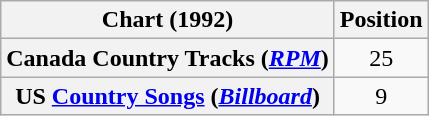<table class="wikitable sortable plainrowheaders">
<tr>
<th scope="col">Chart (1992)</th>
<th scope="col">Position</th>
</tr>
<tr>
<th scope="row">Canada Country Tracks (<em><a href='#'>RPM</a></em>)</th>
<td align="center">25</td>
</tr>
<tr>
<th scope="row">US <a href='#'>Country Songs</a> (<em><a href='#'>Billboard</a></em>)</th>
<td align="center">9</td>
</tr>
</table>
